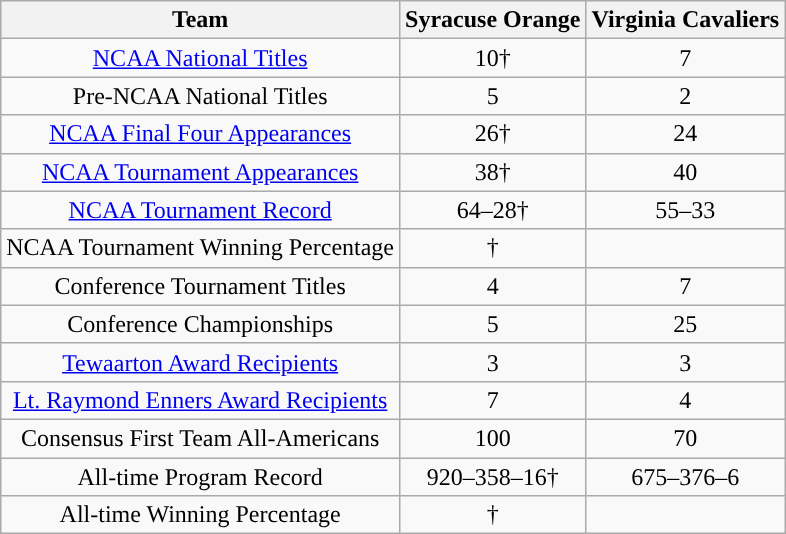<table class="wikitable" style="text-align:center;">
<tr>
<th>Team</th>
<th>Syracuse Orange</th>
<th>Virginia Cavaliers</th>
</tr>
<tr>
<td><a href='#'>NCAA National Titles</a></td>
<td style=>10†</td>
<td>7</td>
</tr>
<tr>
<td>Pre-NCAA National Titles</td>
<td style=>5</td>
<td>2</td>
</tr>
<tr>
<td><a href='#'>NCAA Final Four Appearances</a></td>
<td>26†</td>
<td>24</td>
</tr>
<tr>
<td><a href='#'>NCAA Tournament Appearances</a></td>
<td>38†</td>
<td>40</td>
</tr>
<tr>
<td><a href='#'>NCAA Tournament Record</a></td>
<td>64–28†</td>
<td>55–33</td>
</tr>
<tr>
<td>NCAA Tournament Winning Percentage</td>
<td>†</td>
<td></td>
</tr>
<tr>
<td>Conference Tournament Titles</td>
<td>4</td>
<td>7</td>
</tr>
<tr>
<td>Conference Championships</td>
<td>5</td>
<td>25</td>
</tr>
<tr>
<td><a href='#'>Tewaarton Award Recipients</a></td>
<td>3</td>
<td>3</td>
</tr>
<tr>
<td><a href='#'>Lt. Raymond Enners Award Recipients</a></td>
<td>7</td>
<td>4</td>
</tr>
<tr>
<td>Consensus First Team All-Americans</td>
<td>100</td>
<td>70</td>
</tr>
<tr>
<td>All-time Program Record</td>
<td>920–358–16†</td>
<td>675–376–6</td>
</tr>
<tr>
<td>All-time Winning Percentage</td>
<td>†</td>
<td></td>
</tr>
</table>
